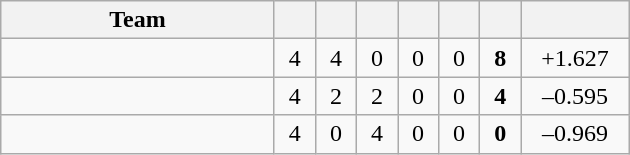<table class="wikitable" style="text-align:center">
<tr>
<th style="width:175px;">Team</th>
<th style="width:20px;"></th>
<th style="width:20px;"></th>
<th style="width:20px;"></th>
<th style="width:20px;"></th>
<th style="width:20px;"></th>
<th style="width:20px;"></th>
<th style="width:65px;"></th>
</tr>
<tr>
<td style="text-align:left"></td>
<td>4</td>
<td>4</td>
<td>0</td>
<td>0</td>
<td>0</td>
<td><strong>8</strong></td>
<td>+1.627</td>
</tr>
<tr>
<td style="text-align:left"></td>
<td>4</td>
<td>2</td>
<td>2</td>
<td>0</td>
<td>0</td>
<td><strong>4</strong></td>
<td>–0.595</td>
</tr>
<tr>
<td style="text-align:left"></td>
<td>4</td>
<td>0</td>
<td>4</td>
<td>0</td>
<td>0</td>
<td><strong>0</strong></td>
<td>–0.969</td>
</tr>
</table>
